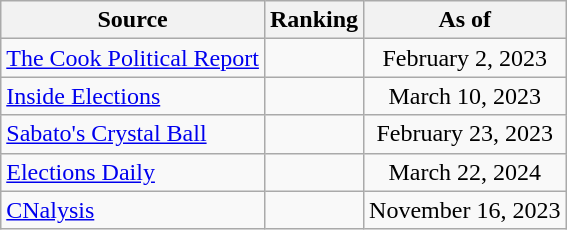<table class="wikitable" style="text-align:center">
<tr>
<th>Source</th>
<th>Ranking</th>
<th>As of</th>
</tr>
<tr>
<td style="text-align:left"><a href='#'>The Cook Political Report</a></td>
<td></td>
<td>February 2, 2023</td>
</tr>
<tr>
<td style="text-align:left"><a href='#'>Inside Elections</a></td>
<td></td>
<td>March 10, 2023</td>
</tr>
<tr>
<td style="text-align:left"><a href='#'>Sabato's Crystal Ball</a></td>
<td></td>
<td>February 23, 2023</td>
</tr>
<tr>
<td style="text-align:left"><a href='#'>Elections Daily</a></td>
<td></td>
<td>March 22, 2024</td>
</tr>
<tr>
<td style="text-align:left"><a href='#'>CNalysis</a></td>
<td></td>
<td>November 16, 2023</td>
</tr>
</table>
